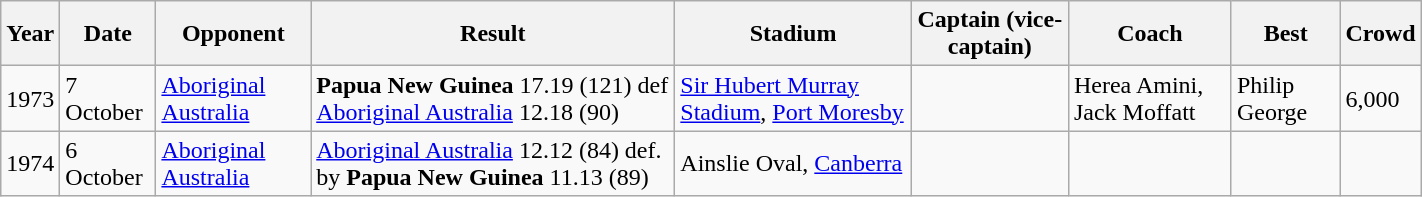<table class="wikitable sortable" style="width: 75%; margin: 0 auto 0 auto;">
<tr>
<th>Year</th>
<th>Date</th>
<th>Opponent</th>
<th>Result</th>
<th>Stadium</th>
<th>Captain (vice-captain)</th>
<th>Coach</th>
<th>Best</th>
<th>Crowd</th>
</tr>
<tr>
<td>1973</td>
<td>7 October</td>
<td><a href='#'>Aboriginal Australia</a></td>
<td> <strong>Papua New Guinea</strong> 17.19 (121) def <a href='#'>Aboriginal Australia</a> 12.18 (90)</td>
<td><a href='#'>Sir Hubert Murray Stadium</a>, <a href='#'>Port Moresby</a></td>
<td></td>
<td>Herea Amini, Jack Moffatt</td>
<td>Philip George</td>
<td>6,000</td>
</tr>
<tr>
<td>1974</td>
<td>6 October</td>
<td><a href='#'>Aboriginal Australia</a></td>
<td><a href='#'>Aboriginal Australia</a> 12.12 (84) def. by  <strong>Papua New Guinea</strong> 11.13 (89)</td>
<td>Ainslie Oval, <a href='#'>Canberra</a></td>
<td></td>
<td></td>
<td></td>
<td></td>
</tr>
</table>
